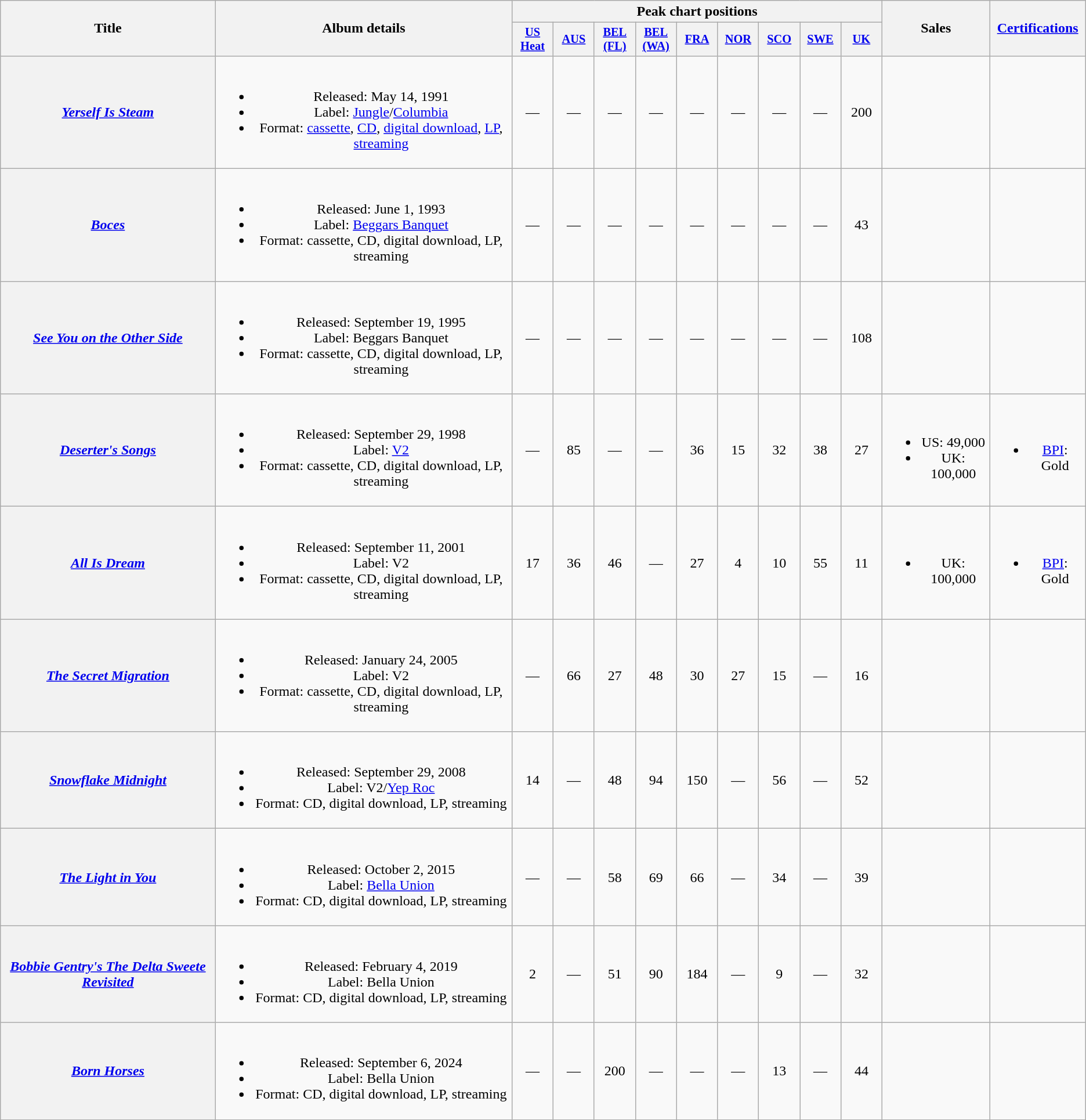<table class="wikitable plainrowheaders" style="text-align:center;">
<tr>
<th scope="col" rowspan="2">Title</th>
<th scope="col" rowspan="2">Album details</th>
<th scope="col" colspan="9">Peak chart positions</th>
<th scope="col" rowspan="2">Sales</th>
<th scope="col" rowspan="2"><a href='#'>Certifications</a></th>
</tr>
<tr>
<th scope="col" style="width:3em;font-size:85%;"><a href='#'>US<br>Heat</a><br></th>
<th scope="col" style="width:3em;font-size:85%;"><a href='#'>AUS</a><br></th>
<th scope="col" style="width:3em;font-size:85%;"><a href='#'>BEL<br>(FL)</a><br></th>
<th scope="col" style="width:3em;font-size:85%;"><a href='#'>BEL<br>(WA)</a><br></th>
<th scope="col" style="width:3em;font-size:85%;"><a href='#'>FRA</a><br></th>
<th scope="col" style="width:3em;font-size:85%;"><a href='#'>NOR</a><br></th>
<th scope="col" style="width:3em;font-size:85%;"><a href='#'>SCO</a><br></th>
<th scope="col" style="width:3em;font-size:85%;"><a href='#'>SWE</a><br></th>
<th scope="col" style="width:3em;font-size:85%;"><a href='#'>UK</a><br></th>
</tr>
<tr>
<th scope="row"><em><a href='#'>Yerself Is Steam</a></em></th>
<td><br><ul><li>Released: May 14, 1991</li><li>Label: <a href='#'>Jungle</a>/<a href='#'>Columbia</a></li><li>Format: <a href='#'>cassette</a>, <a href='#'>CD</a>, <a href='#'>digital download</a>, <a href='#'>LP</a>, <a href='#'>streaming</a></li></ul></td>
<td>—</td>
<td>—</td>
<td>—</td>
<td>—</td>
<td>—</td>
<td>—</td>
<td>—</td>
<td>—</td>
<td>200</td>
<td></td>
<td></td>
</tr>
<tr>
<th scope="row"><em><a href='#'>Boces</a></em></th>
<td><br><ul><li>Released: June 1, 1993</li><li>Label: <a href='#'>Beggars Banquet</a></li><li>Format: cassette, CD, digital download, LP, streaming</li></ul></td>
<td>—</td>
<td>—</td>
<td>—</td>
<td>—</td>
<td>—</td>
<td>—</td>
<td>—</td>
<td>—</td>
<td>43</td>
<td></td>
<td></td>
</tr>
<tr>
<th scope="row"><em><a href='#'>See You on the Other Side</a></em></th>
<td><br><ul><li>Released: September 19, 1995</li><li>Label: Beggars Banquet</li><li>Format: cassette, CD, digital download, LP, streaming</li></ul></td>
<td>—</td>
<td>—</td>
<td>—</td>
<td>—</td>
<td>—</td>
<td>—</td>
<td>—</td>
<td>—</td>
<td>108</td>
<td></td>
<td></td>
</tr>
<tr>
<th scope="row"><em><a href='#'>Deserter's Songs</a></em></th>
<td><br><ul><li>Released: September 29, 1998</li><li>Label: <a href='#'>V2</a></li><li>Format: cassette, CD, digital download, LP, streaming</li></ul></td>
<td>—</td>
<td>85</td>
<td>—</td>
<td>—</td>
<td>36</td>
<td>15</td>
<td>32</td>
<td>38</td>
<td>27</td>
<td><br><ul><li>US: 49,000</li><li>UK: 100,000 </li></ul></td>
<td><br><ul><li><a href='#'>BPI</a>: Gold</li></ul></td>
</tr>
<tr>
<th scope="row"><em><a href='#'>All Is Dream</a></em></th>
<td><br><ul><li>Released: September 11, 2001</li><li>Label: V2</li><li>Format: cassette, CD, digital download, LP, streaming</li></ul></td>
<td>17</td>
<td>36</td>
<td>46</td>
<td>—</td>
<td>27</td>
<td>4</td>
<td>10</td>
<td>55</td>
<td>11</td>
<td><br><ul><li>UK: 100,000 </li></ul></td>
<td><br><ul><li><a href='#'>BPI</a>: Gold</li></ul></td>
</tr>
<tr>
<th scope="row"><em><a href='#'>The Secret Migration</a></em></th>
<td><br><ul><li>Released: January 24, 2005</li><li>Label: V2</li><li>Format: cassette, CD, digital download, LP, streaming</li></ul></td>
<td>—</td>
<td>66</td>
<td>27</td>
<td>48</td>
<td>30</td>
<td>27</td>
<td>15</td>
<td>—</td>
<td>16</td>
<td></td>
<td></td>
</tr>
<tr>
<th scope="row"><em><a href='#'>Snowflake Midnight</a></em></th>
<td><br><ul><li>Released: September 29, 2008</li><li>Label: V2/<a href='#'>Yep Roc</a></li><li>Format: CD, digital download, LP, streaming</li></ul></td>
<td>14</td>
<td>—</td>
<td>48</td>
<td>94</td>
<td>150</td>
<td>—</td>
<td>56</td>
<td>—</td>
<td>52</td>
<td></td>
<td></td>
</tr>
<tr>
<th scope="row"><em><a href='#'>The Light in You</a></em></th>
<td><br><ul><li>Released: October 2, 2015</li><li>Label: <a href='#'>Bella Union</a></li><li>Format: CD, digital download, LP, streaming</li></ul></td>
<td>—</td>
<td>—</td>
<td>58</td>
<td>69</td>
<td>66</td>
<td>—</td>
<td>34</td>
<td>—</td>
<td>39</td>
<td></td>
<td></td>
</tr>
<tr>
<th scope="row"><em><a href='#'>Bobbie Gentry's The Delta Sweete Revisited</a></em></th>
<td><br><ul><li>Released: February 4, 2019</li><li>Label: Bella Union</li><li>Format: CD, digital download, LP, streaming</li></ul></td>
<td>2</td>
<td>—</td>
<td>51</td>
<td>90</td>
<td>184</td>
<td>—</td>
<td>9</td>
<td>—</td>
<td>32</td>
<td></td>
<td></td>
</tr>
<tr>
<th scope="row"><em><a href='#'>Born Horses</a></em></th>
<td><br><ul><li>Released: September 6, 2024</li><li>Label: Bella Union</li><li>Format: CD, digital download, LP, streaming</li></ul></td>
<td>—</td>
<td>—</td>
<td>200</td>
<td>—</td>
<td>—</td>
<td>—</td>
<td>13</td>
<td>—</td>
<td>44</td>
<td></td>
<td></td>
</tr>
</table>
